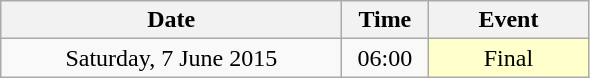<table class = "wikitable" style="text-align:center;">
<tr>
<th width=220>Date</th>
<th width=50>Time</th>
<th width=100>Event</th>
</tr>
<tr>
<td>Saturday, 7 June 2015</td>
<td>06:00</td>
<td bgcolor=ffffcc>Final</td>
</tr>
</table>
